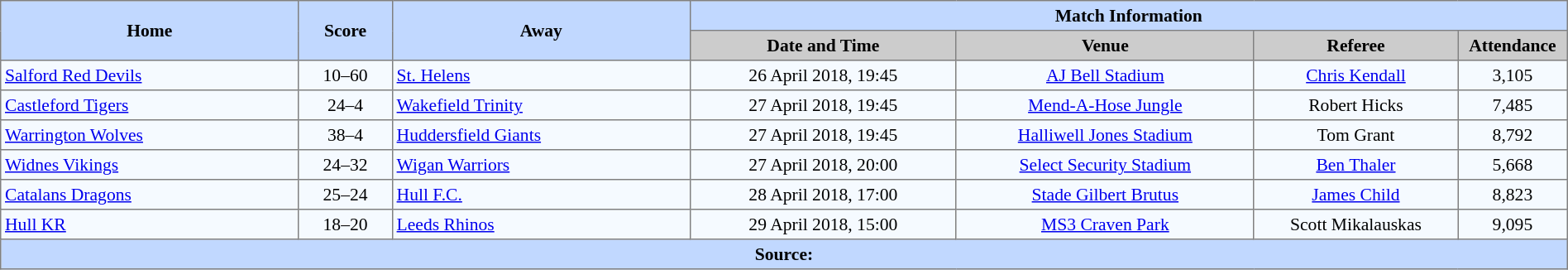<table border=1 style="border-collapse:collapse; font-size:90%; text-align:center;" cellpadding=3 cellspacing=0 width=100%>
<tr bgcolor=#C1D8FF>
<th rowspan=2 width=19%>Home</th>
<th rowspan=2 width=6%>Score</th>
<th rowspan=2 width=19%>Away</th>
<th colspan=4>Match Information</th>
</tr>
<tr bgcolor=#CCCCCC>
<th width=17%>Date and Time</th>
<th width=19%>Venue</th>
<th width=13%>Referee</th>
<th width=7%>Attendance</th>
</tr>
<tr bgcolor=#F5FAFF>
<td align=left> <a href='#'>Salford Red Devils</a></td>
<td>10–60</td>
<td align=left> <a href='#'>St. Helens</a></td>
<td>26 April 2018, 19:45</td>
<td><a href='#'>AJ Bell Stadium</a></td>
<td><a href='#'>Chris Kendall</a></td>
<td>3,105</td>
</tr>
<tr bgcolor=#F5FAFF>
<td align=left> <a href='#'>Castleford Tigers</a></td>
<td>24–4</td>
<td align=left> <a href='#'>Wakefield Trinity</a></td>
<td>27 April 2018, 19:45</td>
<td><a href='#'>Mend-A-Hose Jungle</a></td>
<td>Robert Hicks</td>
<td>7,485</td>
</tr>
<tr bgcolor=#F5FAFF>
<td align=left> <a href='#'>Warrington Wolves</a></td>
<td>38–4</td>
<td align=left> <a href='#'>Huddersfield Giants</a></td>
<td>27 April 2018, 19:45</td>
<td><a href='#'>Halliwell Jones Stadium</a></td>
<td>Tom Grant</td>
<td>8,792</td>
</tr>
<tr bgcolor=#F5FAFF>
<td align=left> <a href='#'>Widnes Vikings</a></td>
<td>24–32</td>
<td align=left> <a href='#'>Wigan Warriors</a></td>
<td>27 April 2018, 20:00</td>
<td><a href='#'>Select Security Stadium</a></td>
<td><a href='#'>Ben Thaler</a></td>
<td>5,668</td>
</tr>
<tr bgcolor=#F5FAFF>
<td align=left> <a href='#'>Catalans Dragons</a></td>
<td>25–24</td>
<td align=left> <a href='#'>Hull F.C.</a></td>
<td>28 April 2018, 17:00</td>
<td><a href='#'>Stade Gilbert Brutus</a></td>
<td><a href='#'>James Child</a></td>
<td>8,823</td>
</tr>
<tr bgcolor=#F5FAFF>
<td align=left> <a href='#'>Hull KR</a></td>
<td>18–20</td>
<td align=left> <a href='#'>Leeds Rhinos</a></td>
<td>29 April 2018, 15:00</td>
<td><a href='#'>MS3 Craven Park</a></td>
<td>Scott Mikalauskas</td>
<td>9,095</td>
</tr>
<tr style="background:#c1d8ff;">
<th colspan=7>Source:</th>
</tr>
</table>
